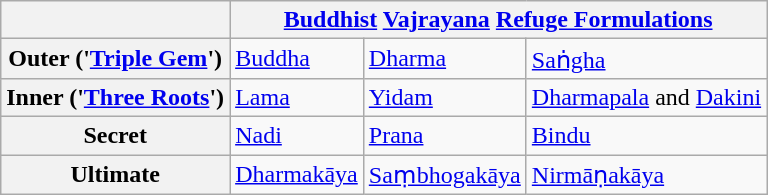<table class="wikitable">
<tr>
<th></th>
<th colspan="3"><a href='#'>Buddhist</a> <a href='#'>Vajrayana</a> <a href='#'>Refuge Formulations</a></th>
</tr>
<tr>
<th>Outer ('<a href='#'>Triple Gem</a>')</th>
<td><a href='#'>Buddha</a></td>
<td><a href='#'>Dharma</a></td>
<td><a href='#'>Saṅgha</a></td>
</tr>
<tr>
<th>Inner ('<a href='#'>Three Roots</a>')</th>
<td><a href='#'>Lama</a></td>
<td><a href='#'>Yidam</a></td>
<td><a href='#'>Dharmapala</a> and <a href='#'>Dakini</a></td>
</tr>
<tr>
<th>Secret</th>
<td><a href='#'>Nadi</a></td>
<td><a href='#'>Prana</a></td>
<td><a href='#'>Bindu</a></td>
</tr>
<tr>
<th>Ultimate</th>
<td><a href='#'>Dharmakāya</a></td>
<td><a href='#'>Saṃbhogakāya</a></td>
<td><a href='#'>Nirmāṇakāya</a></td>
</tr>
</table>
